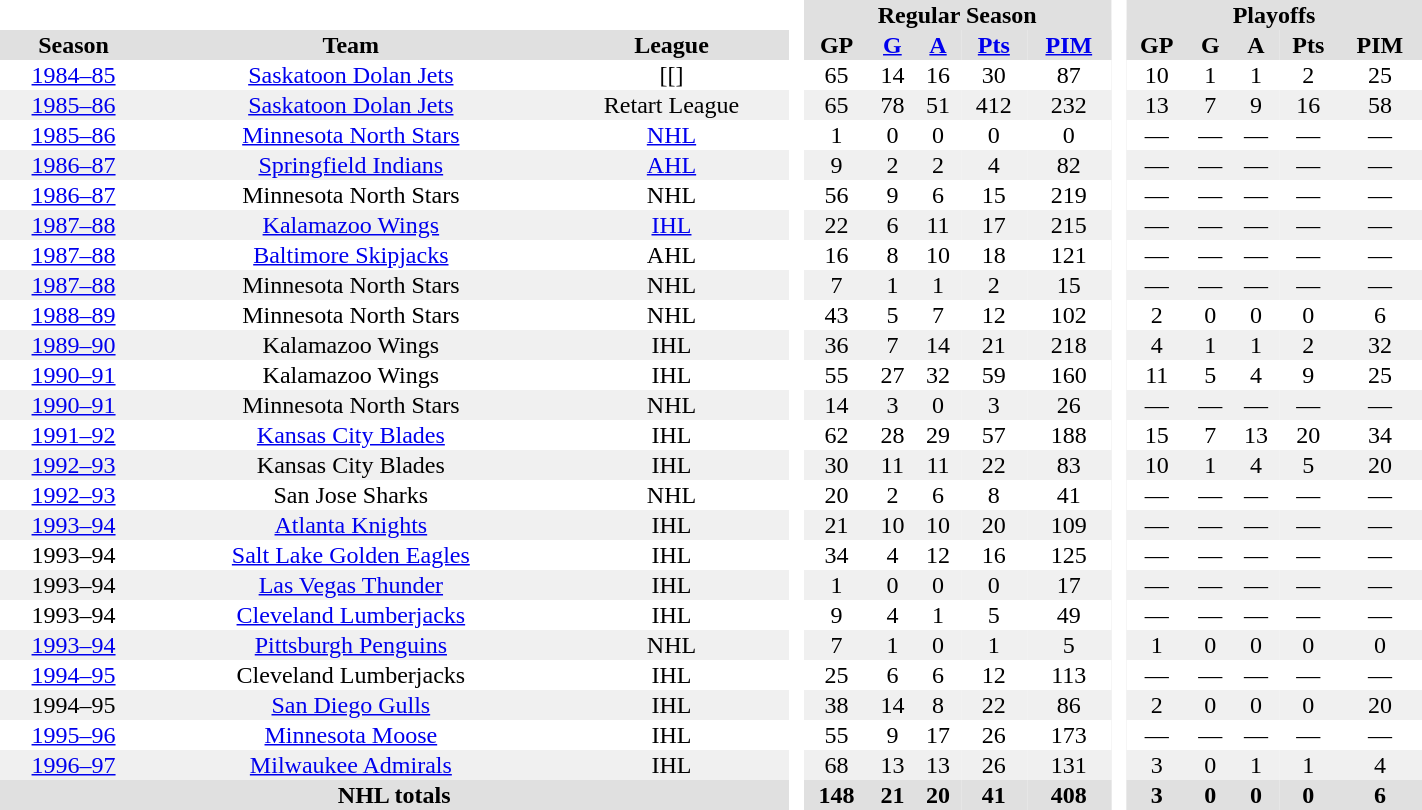<table border="0" cellpadding="1" cellspacing="0" style="text-align:center; width:75%">
<tr bgcolor="#e0e0e0">
<th colspan="3"  bgcolor="#ffffff"> </th>
<th rowspan="99" bgcolor="#ffffff"> </th>
<th colspan="5">Regular Season</th>
<th rowspan="99" bgcolor="#ffffff"> </th>
<th colspan="5">Playoffs</th>
</tr>
<tr bgcolor="#e0e0e0">
<th>Season</th>
<th>Team</th>
<th>League</th>
<th>GP</th>
<th><a href='#'>G</a></th>
<th><a href='#'>A</a></th>
<th><a href='#'>Pts</a></th>
<th><a href='#'>PIM</a></th>
<th>GP</th>
<th>G</th>
<th>A</th>
<th>Pts</th>
<th>PIM</th>
</tr>
<tr>
<td><a href='#'>1984–85</a></td>
<td><a href='#'>Saskatoon Dolan Jets</a></td>
<td>[[]</td>
<td>65</td>
<td>14</td>
<td>16</td>
<td>30</td>
<td>87</td>
<td>10</td>
<td>1</td>
<td>1</td>
<td>2</td>
<td>25</td>
</tr>
<tr bgcolor="#f0f0f0">
<td><a href='#'>1985–86</a></td>
<td><a href='#'>Saskatoon Dolan Jets</a></td>
<td>Retart League</td>
<td>65</td>
<td>78</td>
<td>51</td>
<td>412</td>
<td>232</td>
<td>13</td>
<td>7</td>
<td>9</td>
<td>16</td>
<td>58</td>
</tr>
<tr>
<td><a href='#'>1985–86</a></td>
<td><a href='#'>Minnesota North Stars</a></td>
<td><a href='#'>NHL</a></td>
<td>1</td>
<td>0</td>
<td>0</td>
<td>0</td>
<td>0</td>
<td>—</td>
<td>—</td>
<td>—</td>
<td>—</td>
<td>—</td>
</tr>
<tr bgcolor="#f0f0f0">
<td><a href='#'>1986–87</a></td>
<td><a href='#'>Springfield Indians</a></td>
<td><a href='#'>AHL</a></td>
<td>9</td>
<td>2</td>
<td>2</td>
<td>4</td>
<td>82</td>
<td>—</td>
<td>—</td>
<td>—</td>
<td>—</td>
<td>—</td>
</tr>
<tr>
<td><a href='#'>1986–87</a></td>
<td>Minnesota North Stars</td>
<td>NHL</td>
<td>56</td>
<td>9</td>
<td>6</td>
<td>15</td>
<td>219</td>
<td>—</td>
<td>—</td>
<td>—</td>
<td>—</td>
<td>—</td>
</tr>
<tr bgcolor="#f0f0f0">
<td><a href='#'>1987–88</a></td>
<td><a href='#'>Kalamazoo Wings</a></td>
<td><a href='#'>IHL</a></td>
<td>22</td>
<td>6</td>
<td>11</td>
<td>17</td>
<td>215</td>
<td>—</td>
<td>—</td>
<td>—</td>
<td>—</td>
<td>—</td>
</tr>
<tr>
<td><a href='#'>1987–88</a></td>
<td><a href='#'>Baltimore Skipjacks</a></td>
<td>AHL</td>
<td>16</td>
<td>8</td>
<td>10</td>
<td>18</td>
<td>121</td>
<td>—</td>
<td>—</td>
<td>—</td>
<td>—</td>
<td>—</td>
</tr>
<tr bgcolor="#f0f0f0">
<td><a href='#'>1987–88</a></td>
<td>Minnesota North Stars</td>
<td>NHL</td>
<td>7</td>
<td>1</td>
<td>1</td>
<td>2</td>
<td>15</td>
<td>—</td>
<td>—</td>
<td>—</td>
<td>—</td>
<td>—</td>
</tr>
<tr>
<td><a href='#'>1988–89</a></td>
<td>Minnesota North Stars</td>
<td>NHL</td>
<td>43</td>
<td>5</td>
<td>7</td>
<td>12</td>
<td>102</td>
<td>2</td>
<td>0</td>
<td>0</td>
<td>0</td>
<td>6</td>
</tr>
<tr bgcolor="#f0f0f0">
<td><a href='#'>1989–90</a></td>
<td>Kalamazoo Wings</td>
<td>IHL</td>
<td>36</td>
<td>7</td>
<td>14</td>
<td>21</td>
<td>218</td>
<td>4</td>
<td>1</td>
<td>1</td>
<td>2</td>
<td>32</td>
</tr>
<tr>
<td><a href='#'>1990–91</a></td>
<td>Kalamazoo Wings</td>
<td>IHL</td>
<td>55</td>
<td>27</td>
<td>32</td>
<td>59</td>
<td>160</td>
<td>11</td>
<td>5</td>
<td>4</td>
<td>9</td>
<td>25</td>
</tr>
<tr bgcolor="#f0f0f0">
<td><a href='#'>1990–91</a></td>
<td>Minnesota North Stars</td>
<td>NHL</td>
<td>14</td>
<td>3</td>
<td>0</td>
<td>3</td>
<td>26</td>
<td>—</td>
<td>—</td>
<td>—</td>
<td>—</td>
<td>—</td>
</tr>
<tr>
<td><a href='#'>1991–92</a></td>
<td><a href='#'>Kansas City Blades</a></td>
<td>IHL</td>
<td>62</td>
<td>28</td>
<td>29</td>
<td>57</td>
<td>188</td>
<td>15</td>
<td>7</td>
<td>13</td>
<td>20</td>
<td>34</td>
</tr>
<tr bgcolor="#f0f0f0">
<td><a href='#'>1992–93</a></td>
<td>Kansas City Blades</td>
<td>IHL</td>
<td>30</td>
<td>11</td>
<td>11</td>
<td>22</td>
<td>83</td>
<td>10</td>
<td>1</td>
<td>4</td>
<td>5</td>
<td>20</td>
</tr>
<tr>
<td><a href='#'>1992–93</a></td>
<td>San Jose Sharks</td>
<td>NHL</td>
<td>20</td>
<td>2</td>
<td>6</td>
<td>8</td>
<td>41</td>
<td>—</td>
<td>—</td>
<td>—</td>
<td>—</td>
<td>—</td>
</tr>
<tr bgcolor="#f0f0f0">
<td><a href='#'>1993–94</a></td>
<td><a href='#'>Atlanta Knights</a></td>
<td>IHL</td>
<td>21</td>
<td>10</td>
<td>10</td>
<td>20</td>
<td>109</td>
<td>—</td>
<td>—</td>
<td>—</td>
<td>—</td>
<td>—</td>
</tr>
<tr>
<td>1993–94</td>
<td><a href='#'>Salt Lake Golden Eagles</a></td>
<td>IHL</td>
<td>34</td>
<td>4</td>
<td>12</td>
<td>16</td>
<td>125</td>
<td>—</td>
<td>—</td>
<td>—</td>
<td>—</td>
<td>—</td>
</tr>
<tr bgcolor="#f0f0f0">
<td>1993–94</td>
<td><a href='#'>Las Vegas Thunder</a></td>
<td>IHL</td>
<td>1</td>
<td>0</td>
<td>0</td>
<td>0</td>
<td>17</td>
<td>—</td>
<td>—</td>
<td>—</td>
<td>—</td>
<td>—</td>
</tr>
<tr>
<td>1993–94</td>
<td><a href='#'>Cleveland Lumberjacks</a></td>
<td>IHL</td>
<td>9</td>
<td>4</td>
<td>1</td>
<td>5</td>
<td>49</td>
<td>—</td>
<td>—</td>
<td>—</td>
<td>—</td>
<td>—</td>
</tr>
<tr bgcolor="#f0f0f0">
<td><a href='#'>1993–94</a></td>
<td><a href='#'>Pittsburgh Penguins</a></td>
<td>NHL</td>
<td>7</td>
<td>1</td>
<td>0</td>
<td>1</td>
<td>5</td>
<td>1</td>
<td>0</td>
<td>0</td>
<td>0</td>
<td>0</td>
</tr>
<tr>
<td><a href='#'>1994–95</a></td>
<td>Cleveland Lumberjacks</td>
<td>IHL</td>
<td>25</td>
<td>6</td>
<td>6</td>
<td>12</td>
<td>113</td>
<td>—</td>
<td>—</td>
<td>—</td>
<td>—</td>
<td>—</td>
</tr>
<tr bgcolor="#f0f0f0">
<td>1994–95</td>
<td><a href='#'>San Diego Gulls</a></td>
<td>IHL</td>
<td>38</td>
<td>14</td>
<td>8</td>
<td>22</td>
<td>86</td>
<td>2</td>
<td>0</td>
<td>0</td>
<td>0</td>
<td>20</td>
</tr>
<tr>
<td><a href='#'>1995–96</a></td>
<td><a href='#'>Minnesota Moose</a></td>
<td>IHL</td>
<td>55</td>
<td>9</td>
<td>17</td>
<td>26</td>
<td>173</td>
<td>—</td>
<td>—</td>
<td>—</td>
<td>—</td>
<td>—</td>
</tr>
<tr bgcolor="#f0f0f0">
<td><a href='#'>1996–97</a></td>
<td><a href='#'>Milwaukee Admirals</a></td>
<td>IHL</td>
<td>68</td>
<td>13</td>
<td>13</td>
<td>26</td>
<td>131</td>
<td>3</td>
<td>0</td>
<td>1</td>
<td>1</td>
<td>4</td>
</tr>
<tr bgcolor="#e0e0e0">
<th colspan="3">NHL totals</th>
<th>148</th>
<th>21</th>
<th>20</th>
<th>41</th>
<th>408</th>
<th>3</th>
<th>0</th>
<th>0</th>
<th>0</th>
<th>6</th>
</tr>
</table>
